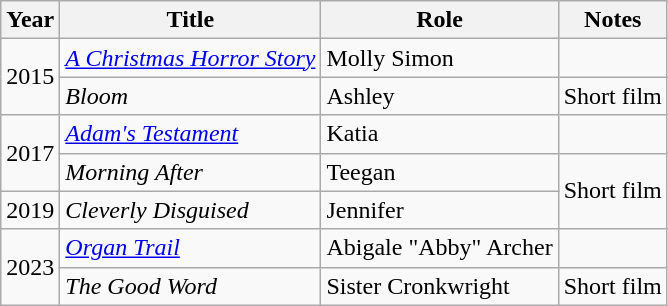<table class="wikitable sortable">
<tr>
<th>Year</th>
<th>Title</th>
<th>Role</th>
<th class="unsortable">Notes</th>
</tr>
<tr>
<td rowspan="2">2015</td>
<td><em><a href='#'>A Christmas Horror Story</a></em></td>
<td>Molly Simon</td>
<td></td>
</tr>
<tr>
<td><em>Bloom</em></td>
<td>Ashley</td>
<td>Short film</td>
</tr>
<tr>
<td rowspan="2">2017</td>
<td><em><a href='#'>Adam's Testament</a></em></td>
<td>Katia</td>
<td></td>
</tr>
<tr>
<td><em>Morning After</em></td>
<td>Teegan</td>
<td rowspan="2">Short film</td>
</tr>
<tr>
<td>2019</td>
<td><em>Cleverly Disguised</em></td>
<td>Jennifer</td>
</tr>
<tr>
<td rowspan="2">2023</td>
<td><em><a href='#'>Organ Trail</a></em></td>
<td>Abigale "Abby" Archer</td>
<td></td>
</tr>
<tr>
<td><em>The Good Word</em></td>
<td>Sister Cronkwright</td>
<td>Short film</td>
</tr>
</table>
